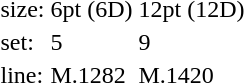<table style="margin-left:40px;">
<tr>
<td>size:</td>
<td>6pt (6D)</td>
<td>12pt (12D)</td>
</tr>
<tr>
<td>set:</td>
<td>5</td>
<td>9</td>
</tr>
<tr>
<td>line:</td>
<td>M.1282</td>
<td>M.1420</td>
</tr>
</table>
